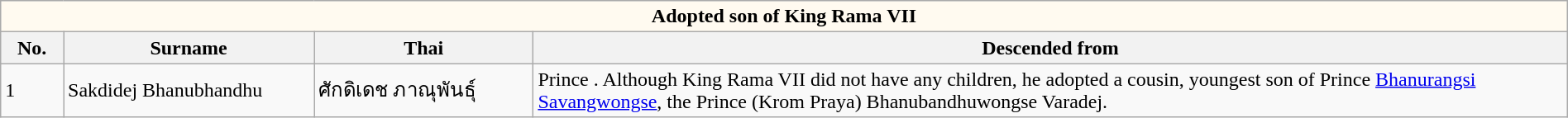<table class="wikitable collapsible collapsed" style="width:100%;">
<tr>
<th style="align: center; background: #fffaf0;" colspan="4"><strong>Adopted son of King Rama VII</strong></th>
</tr>
<tr>
<th style="width:4%;">No.</th>
<th style="width:16%;">Surname</th>
<th style="width:14%;">Thai</th>
<th style="width:66%;">Descended from</th>
</tr>
<tr>
<td>1</td>
<td>Sakdidej Bhanubhandhu</td>
<td>ศักดิเดช ภาณุพันธุ์</td>
<td>Prince . Although King Rama VII did not have any children, he adopted a cousin, youngest son of Prince <a href='#'>Bhanurangsi Savangwongse</a>, the Prince (Krom Praya) Bhanubandhuwongse Varadej.</td>
</tr>
</table>
